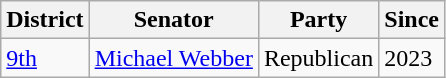<table class="wikitable">
<tr>
<th>District</th>
<th>Senator</th>
<th>Party</th>
<th>Since</th>
</tr>
<tr>
<td><a href='#'>9th</a></td>
<td><a href='#'>Michael Webber</a></td>
<td>Republican</td>
<td>2023</td>
</tr>
</table>
